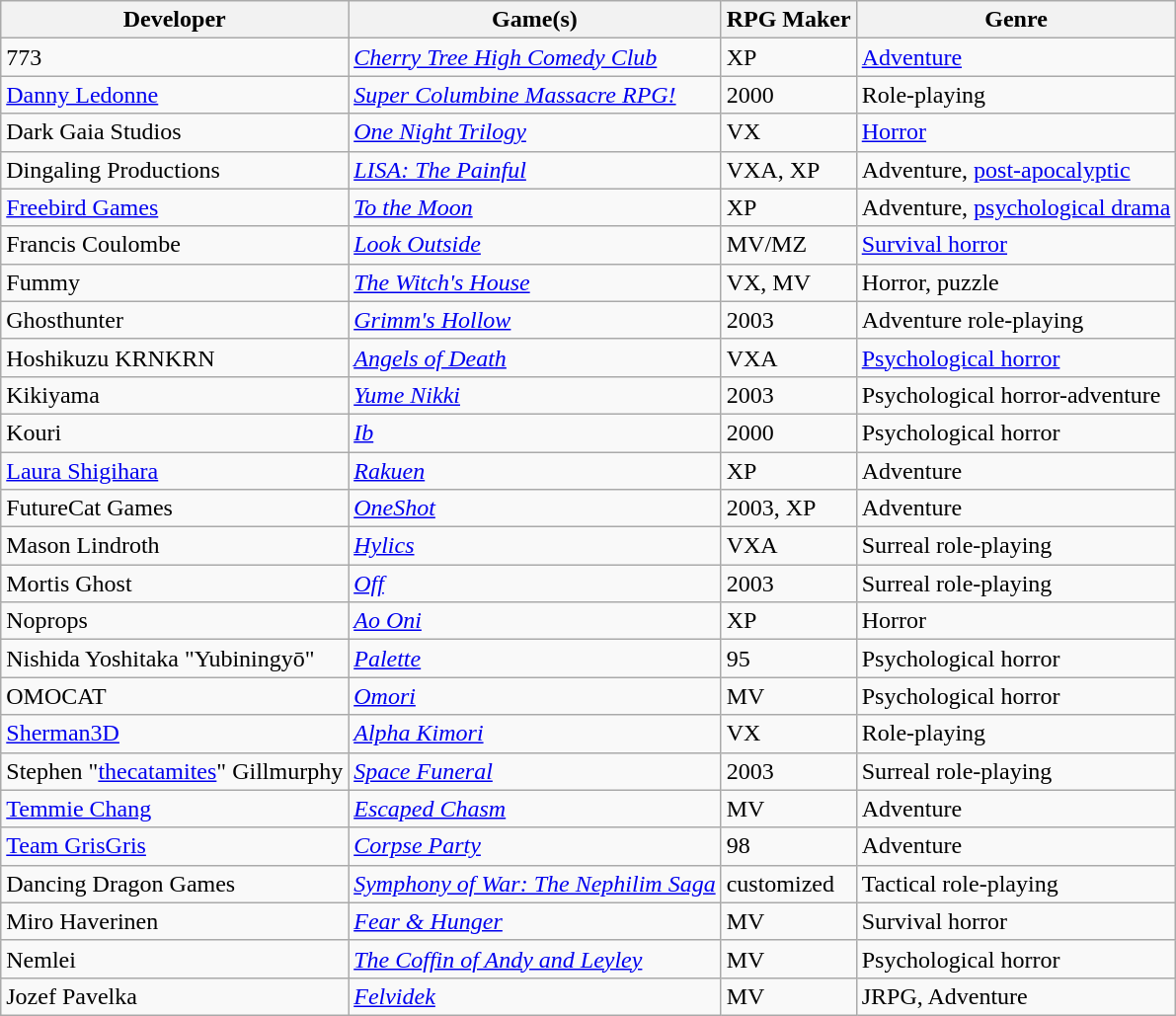<table class="wikitable sortable">
<tr>
<th>Developer</th>
<th>Game(s)</th>
<th>RPG Maker</th>
<th>Genre</th>
</tr>
<tr>
<td>773</td>
<td><em><a href='#'>Cherry Tree High Comedy Club</a></em></td>
<td>XP</td>
<td><a href='#'>Adventure</a></td>
</tr>
<tr>
<td><a href='#'>Danny Ledonne</a></td>
<td><em><a href='#'>Super Columbine Massacre RPG!</a></em></td>
<td>2000</td>
<td>Role-playing</td>
</tr>
<tr>
<td>Dark Gaia Studios</td>
<td><em><a href='#'>One Night Trilogy</a></em></td>
<td>VX</td>
<td><a href='#'>Horror</a></td>
</tr>
<tr>
<td>Dingaling Productions</td>
<td><em><a href='#'>LISA: The Painful</a></em></td>
<td>VXA, XP</td>
<td>Adventure, <a href='#'>post-apocalyptic</a></td>
</tr>
<tr>
<td><a href='#'>Freebird Games</a></td>
<td><em><a href='#'>To the Moon</a></em></td>
<td>XP</td>
<td>Adventure, <a href='#'>psychological drama</a></td>
</tr>
<tr>
<td>Francis Coulombe</td>
<td><em><a href='#'>Look Outside</a></em></td>
<td>MV/MZ</td>
<td><a href='#'>Survival horror</a></td>
</tr>
<tr>
<td>Fummy</td>
<td><em><a href='#'>The Witch's House</a></em></td>
<td>VX, MV</td>
<td>Horror, puzzle</td>
</tr>
<tr>
<td>Ghosthunter</td>
<td><em><a href='#'>Grimm's Hollow</a></em></td>
<td>2003</td>
<td>Adventure role-playing</td>
</tr>
<tr>
<td>Hoshikuzu KRNKRN</td>
<td><em><a href='#'>Angels of Death</a></em></td>
<td>VXA</td>
<td><a href='#'>Psychological horror</a></td>
</tr>
<tr>
<td>Kikiyama</td>
<td><em><a href='#'>Yume Nikki</a></em></td>
<td>2003</td>
<td>Psychological horror-adventure</td>
</tr>
<tr>
<td>Kouri</td>
<td><em><a href='#'>Ib</a></em></td>
<td>2000</td>
<td>Psychological horror</td>
</tr>
<tr>
<td><a href='#'>Laura Shigihara</a></td>
<td><em><a href='#'>Rakuen</a></em></td>
<td>XP</td>
<td>Adventure</td>
</tr>
<tr>
<td>FutureCat Games</td>
<td><em><a href='#'>OneShot</a></em></td>
<td>2003, XP</td>
<td>Adventure</td>
</tr>
<tr>
<td>Mason Lindroth</td>
<td><em><a href='#'>Hylics</a></em></td>
<td>VXA</td>
<td>Surreal role-playing</td>
</tr>
<tr>
<td>Mortis Ghost</td>
<td><em><a href='#'>Off</a></em></td>
<td>2003</td>
<td>Surreal role-playing</td>
</tr>
<tr>
<td>Noprops</td>
<td><em><a href='#'>Ao Oni</a></em></td>
<td>XP</td>
<td>Horror</td>
</tr>
<tr>
<td>Nishida Yoshitaka "Yubiningyō"</td>
<td><em><a href='#'>Palette</a></em></td>
<td>95</td>
<td>Psychological horror</td>
</tr>
<tr>
<td>OMOCAT</td>
<td><em><a href='#'>Omori</a></em></td>
<td>MV</td>
<td>Psychological horror</td>
</tr>
<tr>
<td><a href='#'>Sherman3D</a></td>
<td><em><a href='#'>Alpha Kimori</a></em></td>
<td>VX</td>
<td>Role-playing</td>
</tr>
<tr>
<td>Stephen "<a href='#'>thecatamites</a>" Gillmurphy</td>
<td><em><a href='#'>Space Funeral</a></em></td>
<td>2003</td>
<td>Surreal role-playing</td>
</tr>
<tr>
<td><a href='#'>Temmie Chang</a></td>
<td><em><a href='#'>Escaped Chasm</a></em></td>
<td>MV</td>
<td>Adventure</td>
</tr>
<tr>
<td><a href='#'>Team GrisGris</a></td>
<td><em><a href='#'>Corpse Party</a></em></td>
<td>98</td>
<td>Adventure</td>
</tr>
<tr>
<td>Dancing Dragon Games</td>
<td><em><a href='#'>Symphony of War: The Nephilim Saga</a></em></td>
<td>customized</td>
<td>Tactical role-playing</td>
</tr>
<tr>
<td>Miro Haverinen</td>
<td><em><a href='#'>Fear & Hunger</a></em></td>
<td>MV</td>
<td>Survival horror</td>
</tr>
<tr>
<td>Nemlei</td>
<td><em><a href='#'>The Coffin of Andy and Leyley</a></em></td>
<td>MV</td>
<td>Psychological horror</td>
</tr>
<tr>
<td>Jozef Pavelka</td>
<td><em><a href='#'>Felvidek</a></em></td>
<td>MV</td>
<td>JRPG, Adventure</td>
</tr>
</table>
